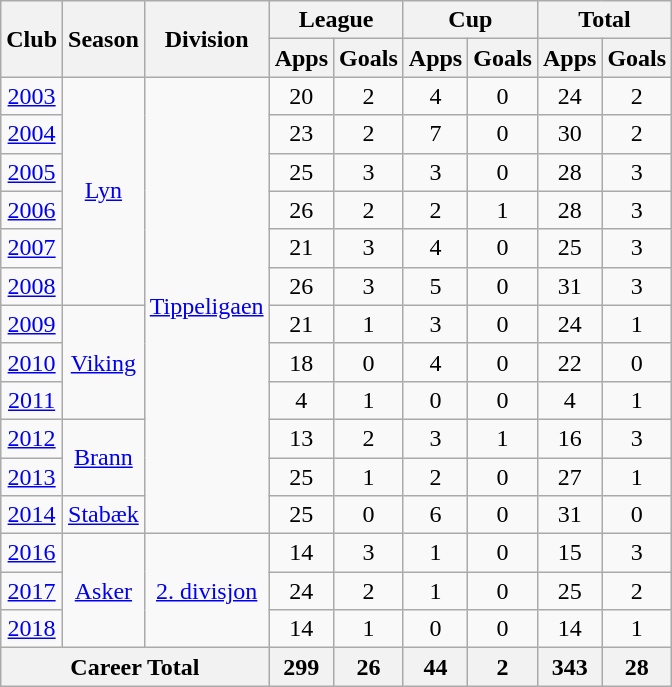<table class="wikitable" style="text-align: center;">
<tr>
<th rowspan="2">Club</th>
<th rowspan="2">Season</th>
<th rowspan="2">Division</th>
<th colspan="2">League</th>
<th colspan="2">Cup</th>
<th colspan="2">Total</th>
</tr>
<tr>
<th>Apps</th>
<th>Goals</th>
<th>Apps</th>
<th>Goals</th>
<th>Apps</th>
<th>Goals</th>
</tr>
<tr>
<td><a href='#'>2003</a></td>
<td rowspan="6" valign="center"><a href='#'>Lyn</a></td>
<td rowspan="12" valign="center"><a href='#'>Tippeligaen</a></td>
<td>20</td>
<td>2</td>
<td>4</td>
<td>0</td>
<td>24</td>
<td>2</td>
</tr>
<tr>
<td><a href='#'>2004</a></td>
<td>23</td>
<td>2</td>
<td>7</td>
<td>0</td>
<td>30</td>
<td>2</td>
</tr>
<tr>
<td><a href='#'>2005</a></td>
<td>25</td>
<td>3</td>
<td>3</td>
<td>0</td>
<td>28</td>
<td>3</td>
</tr>
<tr>
<td><a href='#'>2006</a></td>
<td>26</td>
<td>2</td>
<td>2</td>
<td>1</td>
<td>28</td>
<td>3</td>
</tr>
<tr>
<td><a href='#'>2007</a></td>
<td>21</td>
<td>3</td>
<td>4</td>
<td>0</td>
<td>25</td>
<td>3</td>
</tr>
<tr>
<td><a href='#'>2008</a></td>
<td>26</td>
<td>3</td>
<td>5</td>
<td>0</td>
<td>31</td>
<td>3</td>
</tr>
<tr>
<td><a href='#'>2009</a></td>
<td rowspan="3" valign="center"><a href='#'>Viking</a></td>
<td>21</td>
<td>1</td>
<td>3</td>
<td>0</td>
<td>24</td>
<td>1</td>
</tr>
<tr>
<td><a href='#'>2010</a></td>
<td>18</td>
<td>0</td>
<td>4</td>
<td>0</td>
<td>22</td>
<td>0</td>
</tr>
<tr>
<td><a href='#'>2011</a></td>
<td>4</td>
<td>1</td>
<td>0</td>
<td>0</td>
<td>4</td>
<td>1</td>
</tr>
<tr>
<td><a href='#'>2012</a></td>
<td rowspan="2" valign="center"><a href='#'>Brann</a></td>
<td>13</td>
<td>2</td>
<td>3</td>
<td>1</td>
<td>16</td>
<td>3</td>
</tr>
<tr>
<td><a href='#'>2013</a></td>
<td>25</td>
<td>1</td>
<td>2</td>
<td>0</td>
<td>27</td>
<td>1</td>
</tr>
<tr>
<td><a href='#'>2014</a></td>
<td rowspan="1" valign="center"><a href='#'>Stabæk</a></td>
<td>25</td>
<td>0</td>
<td>6</td>
<td>0</td>
<td>31</td>
<td>0</td>
</tr>
<tr>
<td><a href='#'>2016</a></td>
<td rowspan="3" valign="center"><a href='#'>Asker</a></td>
<td rowspan="3" valign="center"><a href='#'>2. divisjon</a></td>
<td>14</td>
<td>3</td>
<td>1</td>
<td>0</td>
<td>15</td>
<td>3</td>
</tr>
<tr>
<td><a href='#'>2017</a></td>
<td>24</td>
<td>2</td>
<td>1</td>
<td>0</td>
<td>25</td>
<td>2</td>
</tr>
<tr>
<td><a href='#'>2018</a></td>
<td>14</td>
<td>1</td>
<td>0</td>
<td>0</td>
<td>14</td>
<td>1</td>
</tr>
<tr>
<th colspan="3">Career Total</th>
<th>299</th>
<th>26</th>
<th>44</th>
<th>2</th>
<th>343</th>
<th>28</th>
</tr>
</table>
